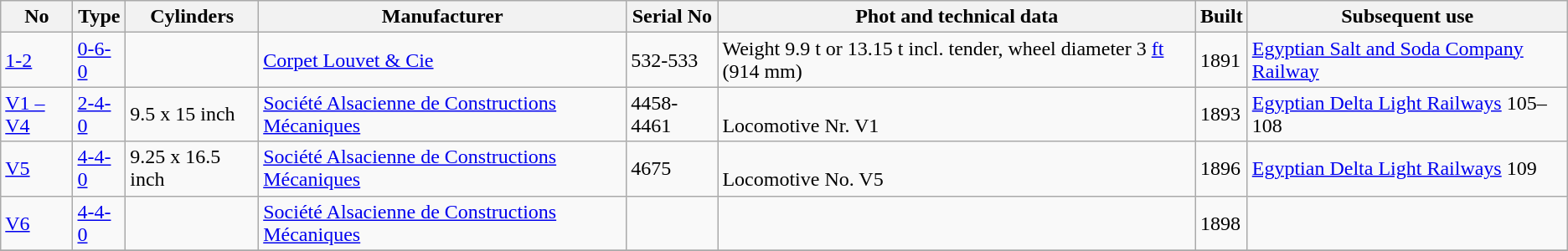<table class="wikitable sortable">
<tr>
<th>No</th>
<th>Type</th>
<th>Cylinders</th>
<th>Manufacturer</th>
<th>Serial No</th>
<th>Phot and technical data</th>
<th>Built</th>
<th>Subsequent use</th>
</tr>
<tr>
<td><a href='#'>1-2</a></td>
<td><a href='#'>0-6-0</a></td>
<td></td>
<td><a href='#'>Corpet Louvet & Cie</a></td>
<td>532-533</td>
<td>Weight 9.9 t or 13.15 t incl. tender, wheel diameter 3 <a href='#'>ft</a> (914 mm)</td>
<td>1891</td>
<td><a href='#'>Egyptian Salt and Soda Company Railway</a></td>
</tr>
<tr>
<td><a href='#'>V1 – V4</a></td>
<td><a href='#'>2-4-0</a></td>
<td>9.5 x 15 inch</td>
<td><a href='#'>Société Alsacienne de Constructions Mécaniques</a></td>
<td>4458-4461</td>
<td><br>Locomotive Nr. V1</td>
<td>1893</td>
<td><a href='#'>Egyptian Delta Light Railways</a> 105–108</td>
</tr>
<tr>
<td><a href='#'>V5</a></td>
<td><a href='#'>4-4-0</a></td>
<td>9.25 x 16.5 inch</td>
<td><a href='#'>Société Alsacienne de Constructions Mécaniques</a></td>
<td>4675</td>
<td><br>Locomotive No. V5</td>
<td>1896</td>
<td><a href='#'>Egyptian Delta Light Railways</a> 109</td>
</tr>
<tr>
<td><a href='#'>V6</a></td>
<td><a href='#'>4-4-0</a></td>
<td></td>
<td><a href='#'>Société Alsacienne de Constructions Mécaniques</a></td>
<td></td>
<td></td>
<td>1898</td>
<td></td>
</tr>
<tr>
</tr>
</table>
